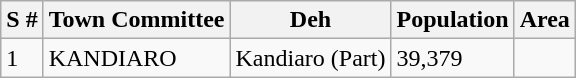<table class="wikitable">
<tr>
<th>S #</th>
<th>Town Committee</th>
<th>Deh</th>
<th>Population</th>
<th>Area</th>
</tr>
<tr>
<td>1</td>
<td>KANDIARO</td>
<td>Kandiaro (Part)</td>
<td>39,379</td>
<td></td>
</tr>
</table>
